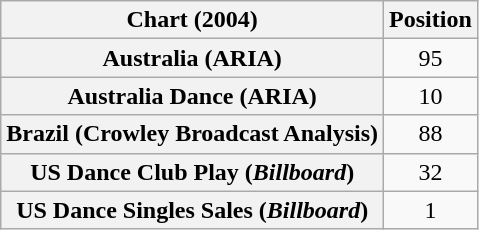<table class="wikitable sortable plainrowheaders" style="text-align:center">
<tr>
<th scope="col">Chart (2004)</th>
<th scope="col">Position</th>
</tr>
<tr>
<th scope="row">Australia (ARIA)</th>
<td>95</td>
</tr>
<tr>
<th scope="row">Australia Dance (ARIA)</th>
<td>10</td>
</tr>
<tr>
<th scope="row">Brazil (Crowley Broadcast Analysis)</th>
<td>88</td>
</tr>
<tr>
<th scope="row">US Dance Club Play (<em>Billboard</em>)</th>
<td>32</td>
</tr>
<tr>
<th scope="row">US Dance Singles Sales (<em>Billboard</em>)</th>
<td>1</td>
</tr>
</table>
